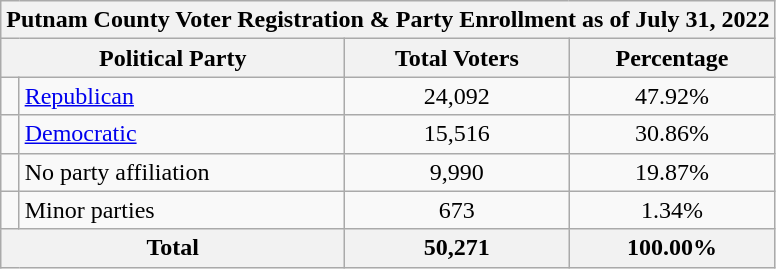<table class=wikitable>
<tr>
<th colspan = 6>Putnam County Voter Registration & Party Enrollment as of July 31, 2022</th>
</tr>
<tr>
<th colspan = 2>Political Party</th>
<th>Total Voters</th>
<th>Percentage</th>
</tr>
<tr>
<td></td>
<td><a href='#'>Republican</a></td>
<td align = center>24,092</td>
<td align = center>47.92%</td>
</tr>
<tr>
<td></td>
<td><a href='#'>Democratic</a></td>
<td align = center>15,516</td>
<td align = center>30.86%</td>
</tr>
<tr>
<td></td>
<td>No party affiliation</td>
<td align = center>9,990</td>
<td align = center>19.87%</td>
</tr>
<tr>
<td></td>
<td>Minor parties</td>
<td align = center>673</td>
<td align = center>1.34%</td>
</tr>
<tr>
<th colspan = 2>Total</th>
<th align = center>50,271</th>
<th align = center>100.00%</th>
</tr>
</table>
